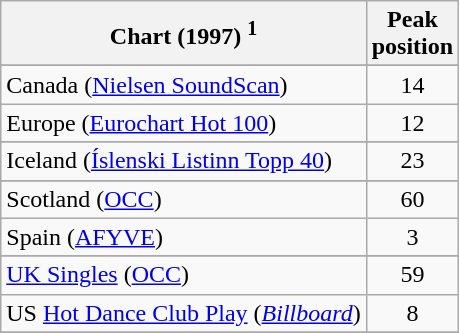<table class="wikitable sortable">
<tr>
<th>Chart (1997) <sup>1</sup></th>
<th>Peak<br>position</th>
</tr>
<tr>
</tr>
<tr>
<td>Canada (<a href='#'>Nielsen SoundScan</a>)</td>
<td align="center">14</td>
</tr>
<tr>
<td>Europe (<a href='#'>Eurochart Hot 100</a>)</td>
<td align="center">12</td>
</tr>
<tr>
</tr>
<tr>
<td>Iceland (<a href='#'>Íslenski Listinn Topp 40</a>)</td>
<td align="center">23</td>
</tr>
<tr>
</tr>
<tr>
</tr>
<tr>
</tr>
<tr>
<td>Scotland (<a href='#'>OCC</a>)</td>
<td align="center">60</td>
</tr>
<tr>
<td>Spain (<a href='#'>AFYVE</a>)</td>
<td align="center">3</td>
</tr>
<tr>
</tr>
<tr>
</tr>
<tr>
<td><a href='#'>UK Singles</a> (<a href='#'>OCC</a>)</td>
<td align="center">59</td>
</tr>
<tr>
<td>US <a href='#'>Hot Dance Club Play</a> (<em><a href='#'>Billboard</a></em>)</td>
<td align="center">8</td>
</tr>
<tr>
</tr>
</table>
